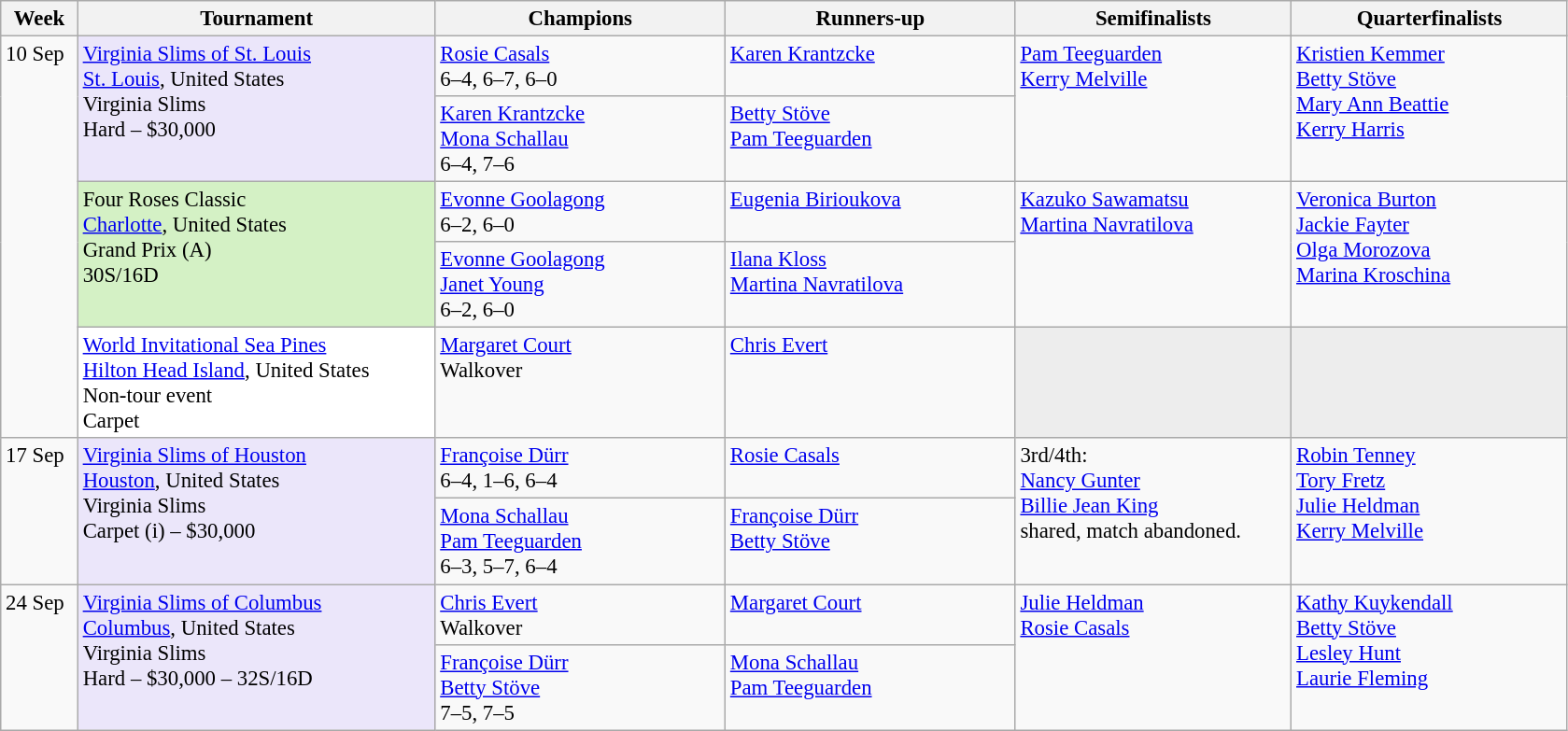<table class=wikitable style=font-size:95%>
<tr>
<th style="width:48px;">Week</th>
<th style="width:248px;">Tournament</th>
<th style="width:200px;">Champions</th>
<th style="width:200px;">Runners-up</th>
<th style="width:190px;">Semifinalists</th>
<th style="width:190px;">Quarterfinalists</th>
</tr>
<tr valign=top>
<td rowspan=5>10 Sep</td>
<td style="background:#ebe6fa;" rowspan=2><a href='#'>Virginia Slims of St. Louis</a><br><a href='#'>St. Louis</a>, United States<br>Virginia Slims<br>Hard – $30,000</td>
<td> <a href='#'>Rosie Casals</a> <br>6–4, 6–7, 6–0</td>
<td> <a href='#'>Karen Krantzcke</a></td>
<td rowspan=2> <a href='#'>Pam Teeguarden</a> <br> <a href='#'>Kerry Melville</a></td>
<td rowspan=2> <a href='#'>Kristien Kemmer</a> <br> <a href='#'>Betty Stöve</a> <br> <a href='#'>Mary Ann Beattie</a> <br> <a href='#'>Kerry Harris</a></td>
</tr>
<tr valign=top>
<td> <a href='#'>Karen Krantzcke</a><br> <a href='#'>Mona Schallau</a><br>6–4, 7–6</td>
<td> <a href='#'>Betty Stöve</a> <br>  <a href='#'>Pam Teeguarden</a></td>
</tr>
<tr valign=top>
<td style="background:#D4F1C5;" rowspan="2">Four Roses Classic <br> <a href='#'>Charlotte</a>, United States <br>Grand Prix (A) <br> 30S/16D</td>
<td> <a href='#'>Evonne Goolagong</a> <br> 6–2, 6–0</td>
<td> <a href='#'>Eugenia Birioukova</a></td>
<td rowspan=2> <a href='#'>Kazuko Sawamatsu</a> <br>  <a href='#'>Martina Navratilova</a></td>
<td rowspan=2> <a href='#'>Veronica Burton</a> <br>  <a href='#'>Jackie Fayter</a> <br>  <a href='#'>Olga Morozova</a> <br>  <a href='#'>Marina Kroschina</a></td>
</tr>
<tr valign=top>
<td> <a href='#'>Evonne Goolagong</a> <br>  <a href='#'>Janet Young</a> <br> 6–2, 6–0</td>
<td> <a href='#'>Ilana Kloss</a> <br>  <a href='#'>Martina Navratilova</a></td>
</tr>
<tr valign=top>
<td style="background:#fff;"><a href='#'>World Invitational Sea Pines</a><br> <a href='#'>Hilton Head Island</a>, United States<br>Non-tour event<br>Carpet</td>
<td> <a href='#'>Margaret Court</a><br>Walkover</td>
<td> <a href='#'>Chris Evert</a></td>
<td style="background:#ededed;"></td>
<td style="background:#ededed;"></td>
</tr>
<tr valign=top>
<td rowspan=2>17 Sep</td>
<td style="background:#ebe6fa;" rowspan=2><a href='#'>Virginia Slims of Houston</a><br><a href='#'>Houston</a>, United States<br>Virginia Slims<br>Carpet (i) – $30,000</td>
<td> <a href='#'>Françoise Dürr</a> <br>6–4, 1–6, 6–4</td>
<td> <a href='#'>Rosie Casals</a></td>
<td rowspan=2>3rd/4th:<br>  <a href='#'>Nancy Gunter</a> <br>  <a href='#'>Billie Jean King</a> <br> shared, match abandoned.</td>
<td rowspan=2> <a href='#'>Robin Tenney</a> <br> <a href='#'>Tory Fretz</a> <br> <a href='#'>Julie Heldman</a> <br> <a href='#'>Kerry Melville</a></td>
</tr>
<tr valign=top>
<td> <a href='#'>Mona Schallau</a><br> <a href='#'>Pam Teeguarden</a><br>6–3, 5–7, 6–4</td>
<td> <a href='#'>Françoise Dürr</a><br> <a href='#'>Betty Stöve</a></td>
</tr>
<tr valign=top>
<td rowspan=2>24 Sep</td>
<td style="background:#ebe6fa;" rowspan=2><a href='#'>Virginia Slims of Columbus</a><br><a href='#'>Columbus</a>, United States<br>Virginia Slims<br>Hard – $30,000 – 	32S/16D</td>
<td> <a href='#'>Chris Evert</a> <br>Walkover</td>
<td> <a href='#'>Margaret Court</a></td>
<td rowspan=2> <a href='#'>Julie Heldman</a> <br> <a href='#'>Rosie Casals</a></td>
<td rowspan=2> <a href='#'>Kathy Kuykendall</a> <br> <a href='#'>Betty Stöve</a> <br> <a href='#'>Lesley Hunt</a> <br> <a href='#'>Laurie Fleming</a></td>
</tr>
<tr valign=top>
<td> <a href='#'>Françoise Dürr</a> <br>  <a href='#'>Betty Stöve</a><br>7–5, 7–5</td>
<td> <a href='#'>Mona Schallau</a><br> <a href='#'>Pam Teeguarden</a></td>
</tr>
</table>
